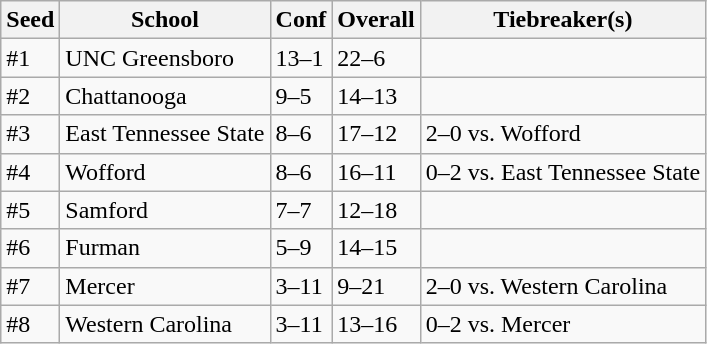<table class="wikitable">
<tr>
<th>Seed</th>
<th>School</th>
<th>Conf</th>
<th>Overall</th>
<th>Tiebreaker(s)</th>
</tr>
<tr>
<td>#1</td>
<td>UNC Greensboro</td>
<td>13–1</td>
<td>22–6</td>
<td></td>
</tr>
<tr>
<td>#2</td>
<td>Chattanooga</td>
<td>9–5</td>
<td>14–13</td>
<td></td>
</tr>
<tr>
<td>#3</td>
<td>East Tennessee State</td>
<td>8–6</td>
<td>17–12</td>
<td>2–0 vs. Wofford</td>
</tr>
<tr>
<td>#4</td>
<td>Wofford</td>
<td>8–6</td>
<td>16–11</td>
<td>0–2 vs. East Tennessee State</td>
</tr>
<tr>
<td>#5</td>
<td>Samford</td>
<td>7–7</td>
<td>12–18</td>
<td></td>
</tr>
<tr>
<td>#6</td>
<td>Furman</td>
<td>5–9</td>
<td>14–15</td>
<td></td>
</tr>
<tr>
<td>#7</td>
<td>Mercer</td>
<td>3–11</td>
<td>9–21</td>
<td>2–0 vs. Western Carolina</td>
</tr>
<tr>
<td>#8</td>
<td>Western Carolina</td>
<td>3–11</td>
<td>13–16</td>
<td>0–2 vs. Mercer</td>
</tr>
</table>
